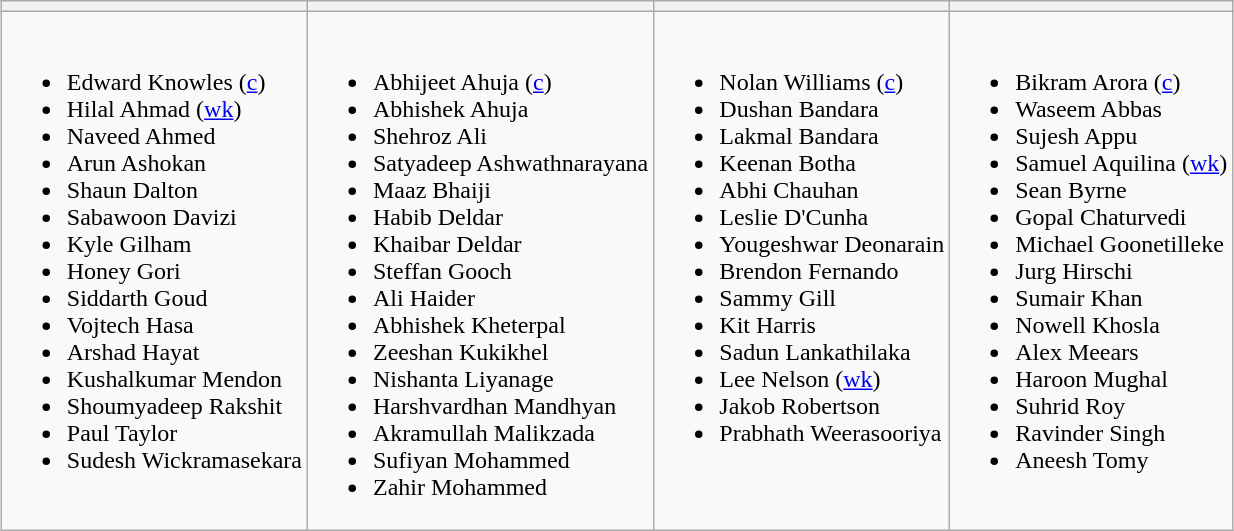<table class="wikitable" style="text-align:left; margin:auto">
<tr>
<th></th>
<th></th>
<th></th>
<th></th>
</tr>
<tr>
<td valign=top><br><ul><li>Edward Knowles (<a href='#'>c</a>)</li><li>Hilal Ahmad (<a href='#'>wk</a>)</li><li>Naveed Ahmed</li><li>Arun Ashokan</li><li>Shaun Dalton</li><li>Sabawoon Davizi</li><li>Kyle Gilham</li><li>Honey Gori</li><li>Siddarth Goud</li><li>Vojtech Hasa</li><li>Arshad Hayat</li><li>Kushalkumar Mendon</li><li>Shoumyadeep Rakshit</li><li>Paul Taylor</li><li>Sudesh Wickramasekara</li></ul></td>
<td valign=top><br><ul><li>Abhijeet Ahuja (<a href='#'>c</a>)</li><li>Abhishek Ahuja</li><li>Shehroz Ali</li><li>Satyadeep Ashwathnarayana</li><li>Maaz Bhaiji</li><li>Habib Deldar</li><li>Khaibar Deldar</li><li>Steffan Gooch</li><li>Ali Haider</li><li>Abhishek Kheterpal</li><li>Zeeshan Kukikhel</li><li>Nishanta Liyanage</li><li>Harshvardhan Mandhyan</li><li>Akramullah Malikzada</li><li>Sufiyan Mohammed</li><li>Zahir Mohammed</li></ul></td>
<td valign=top><br><ul><li>Nolan Williams (<a href='#'>c</a>)</li><li>Dushan Bandara</li><li>Lakmal Bandara</li><li>Keenan Botha</li><li>Abhi Chauhan</li><li>Leslie D'Cunha</li><li>Yougeshwar Deonarain</li><li>Brendon Fernando</li><li>Sammy Gill</li><li>Kit Harris</li><li>Sadun Lankathilaka</li><li>Lee Nelson (<a href='#'>wk</a>)</li><li>Jakob Robertson</li><li>Prabhath Weerasooriya</li></ul></td>
<td valign=top><br><ul><li>Bikram Arora (<a href='#'>c</a>)</li><li>Waseem Abbas</li><li>Sujesh Appu</li><li>Samuel Aquilina (<a href='#'>wk</a>)</li><li>Sean Byrne</li><li>Gopal Chaturvedi</li><li>Michael Goonetilleke</li><li>Jurg Hirschi</li><li>Sumair Khan</li><li>Nowell Khosla</li><li>Alex Meears</li><li>Haroon Mughal</li><li>Suhrid Roy</li><li>Ravinder Singh</li><li>Aneesh Tomy</li></ul></td>
</tr>
</table>
